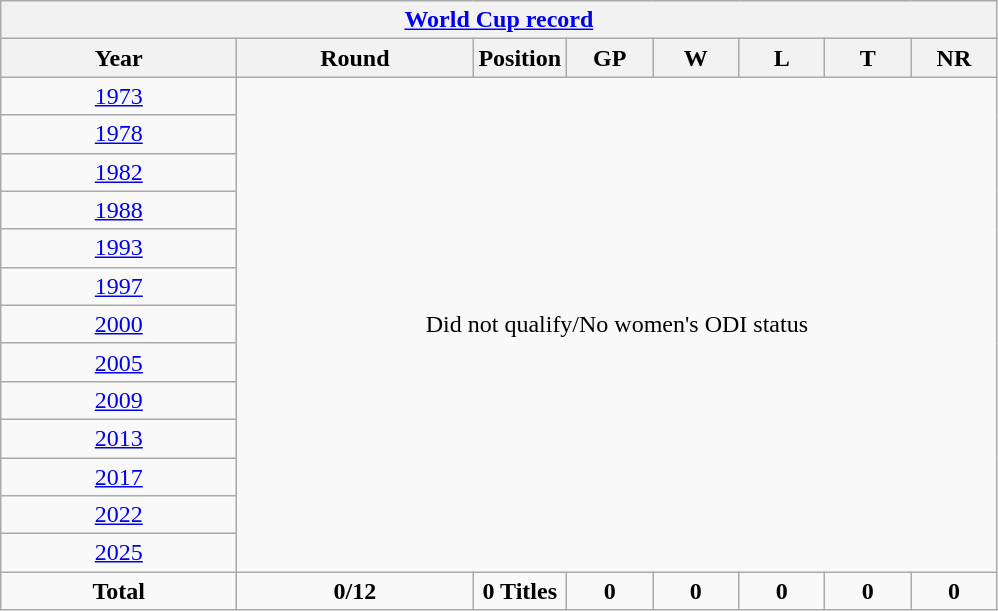<table class="wikitable" style="text-align: center;">
<tr>
<th colspan=8><a href='#'>World Cup record</a></th>
</tr>
<tr>
<th width=150>Year</th>
<th width=150>Round</th>
<th width=50>Position</th>
<th width=50>GP</th>
<th width=50>W</th>
<th width=50>L</th>
<th width=50>T</th>
<th width=50>NR</th>
</tr>
<tr>
<td> <a href='#'>1973</a></td>
<td colspan=7  rowspan=13>Did not qualify/No women's ODI status</td>
</tr>
<tr>
<td> <a href='#'>1978</a></td>
</tr>
<tr>
<td> <a href='#'>1982</a></td>
</tr>
<tr>
<td> <a href='#'>1988</a></td>
</tr>
<tr>
<td> <a href='#'>1993</a></td>
</tr>
<tr>
<td> <a href='#'>1997</a></td>
</tr>
<tr>
<td> <a href='#'>2000</a></td>
</tr>
<tr>
<td> <a href='#'>2005</a></td>
</tr>
<tr>
<td> <a href='#'>2009</a></td>
</tr>
<tr>
<td> <a href='#'>2013</a></td>
</tr>
<tr>
<td> <a href='#'>2017</a></td>
</tr>
<tr>
<td> <a href='#'>2022</a></td>
</tr>
<tr>
<td> <a href='#'>2025</a></td>
</tr>
<tr>
<td><strong>Total</strong></td>
<td><strong>0/12</strong></td>
<td><strong>0 Titles</strong></td>
<td><strong>0</strong></td>
<td><strong>0</strong></td>
<td><strong>0</strong></td>
<td><strong>0</strong></td>
<td><strong>0</strong></td>
</tr>
</table>
